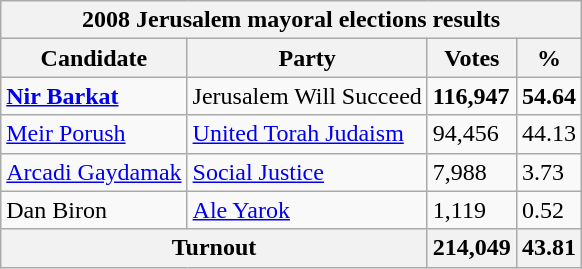<table class="wikitable sortable">
<tr>
<th colspan=4><strong>2008 Jerusalem mayoral elections results</strong></th>
</tr>
<tr>
<th>Candidate</th>
<th>Party</th>
<th>Votes</th>
<th>%</th>
</tr>
<tr>
<td><strong><a href='#'>Nir Barkat</a></strong></td>
<td>Jerusalem Will Succeed</td>
<td><strong>116,947</strong></td>
<td><strong>54.64</strong></td>
</tr>
<tr>
<td><a href='#'>Meir Porush</a></td>
<td><a href='#'>United Torah Judaism</a></td>
<td>94,456</td>
<td>44.13</td>
</tr>
<tr>
<td><a href='#'>Arcadi Gaydamak</a></td>
<td><a href='#'>Social Justice</a></td>
<td>7,988</td>
<td>3.73</td>
</tr>
<tr>
<td>Dan Biron</td>
<td><a href='#'>Ale Yarok</a></td>
<td>1,119</td>
<td>0.52</td>
</tr>
<tr>
<th colspan=2>Turnout</th>
<th>214,049</th>
<th>43.81</th>
</tr>
</table>
